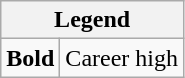<table class="wikitable mw-collapsible mw-collapsed">
<tr>
<th colspan="2">Legend</th>
</tr>
<tr>
<td><strong>Bold</strong></td>
<td>Career high</td>
</tr>
</table>
